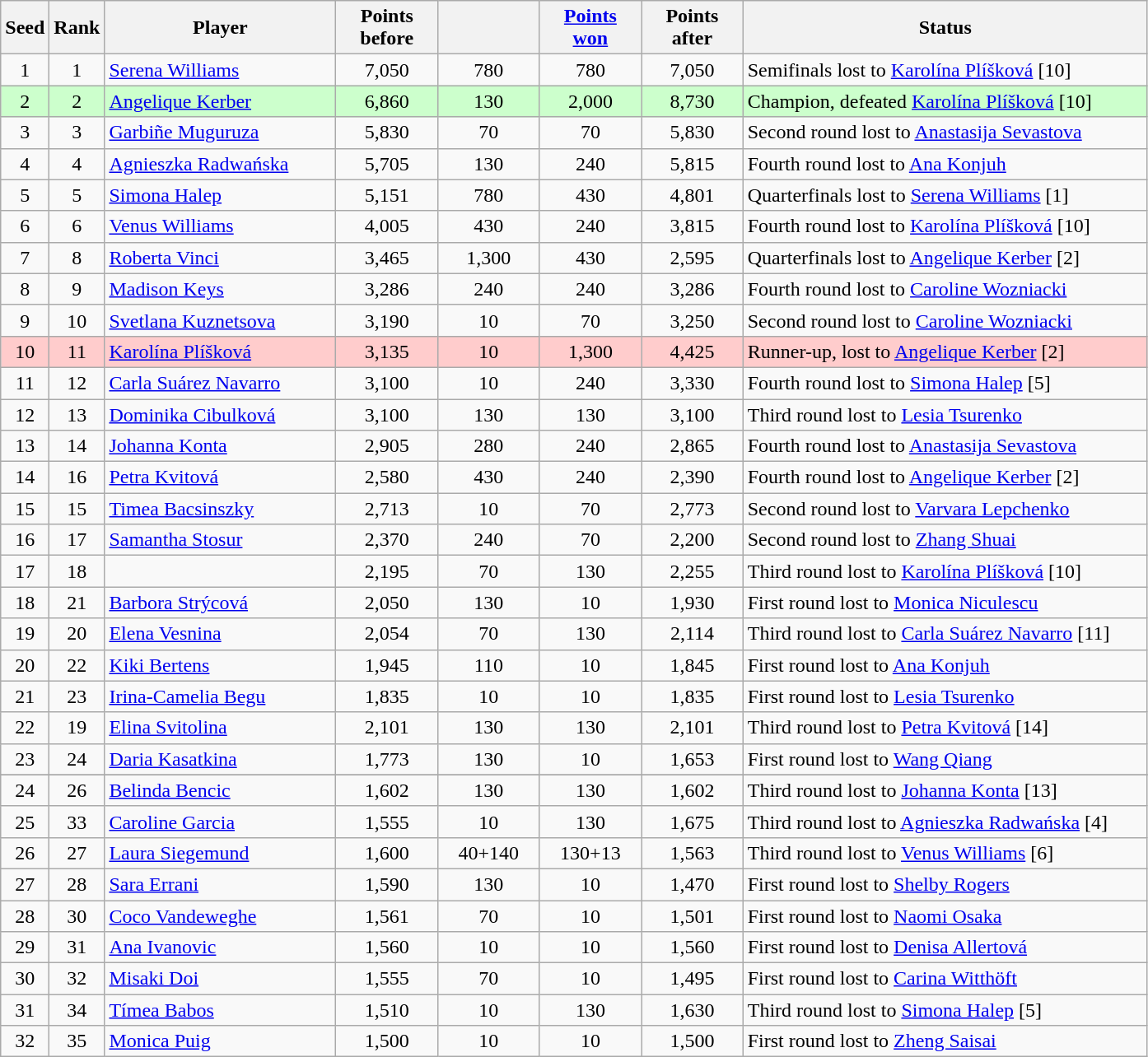<table class="wikitable sortable" style="text-align:center;">
<tr style="background:;">
<th style="width:30px;">Seed</th>
<th style="width:30px;">Rank</th>
<th style="width:180px;">Player</th>
<th style="width:75px;">Points<br> before</th>
<th style="width:75px;"></th>
<th style="width:75px;"><a href='#'>Points<br> won</a></th>
<th style="width:75px;">Points<br> after</th>
<th style="width:320px;">Status</th>
</tr>
<tr>
<td>1</td>
<td>1</td>
<td style="text-align:left;" data-sort-value=> <a href='#'>Serena Williams</a></td>
<td>7,050</td>
<td>780</td>
<td>780</td>
<td>7,050</td>
<td style="text-align:left;" data-sort-value="6">Semifinals lost to  <a href='#'>Karolína Plíšková</a> [10]</td>
</tr>
<tr style="background:#cfc;">
<td>2</td>
<td>2</td>
<td style="text-align:left;" data-sort-value=> <a href='#'>Angelique Kerber</a></td>
<td>6,860</td>
<td>130</td>
<td>2,000</td>
<td>8,730</td>
<td style="text-align:left;" data-sort-value="8">Champion, defeated  <a href='#'>Karolína Plíšková</a> [10]</td>
</tr>
<tr>
<td>3</td>
<td>3</td>
<td style="text-align:left;" data-sort-value=> <a href='#'>Garbiñe Muguruza</a></td>
<td>5,830</td>
<td>70</td>
<td>70</td>
<td>5,830</td>
<td style="text-align:left;" data-sort-value="2">Second round lost to  <a href='#'>Anastasija Sevastova</a></td>
</tr>
<tr>
<td>4</td>
<td>4</td>
<td style="text-align:left;" data-sort-value=> <a href='#'>Agnieszka Radwańska</a></td>
<td>5,705</td>
<td>130</td>
<td>240</td>
<td>5,815</td>
<td style="text-align:left;" data-sort-value="4">Fourth round lost to  <a href='#'>Ana Konjuh</a></td>
</tr>
<tr>
<td>5</td>
<td>5</td>
<td style="text-align:left;" data-sort-value=> <a href='#'>Simona Halep</a></td>
<td>5,151</td>
<td>780</td>
<td>430</td>
<td>4,801</td>
<td style="text-align:left;" data-sort-value="5">Quarterfinals lost to  <a href='#'>Serena Williams</a> [1]</td>
</tr>
<tr>
<td>6</td>
<td>6</td>
<td style="text-align:left;" data-sort-value=> <a href='#'>Venus Williams</a></td>
<td>4,005</td>
<td>430</td>
<td>240</td>
<td>3,815</td>
<td style="text-align:left;" data-sort-value="4">Fourth round lost to  <a href='#'>Karolína Plíšková</a> [10]</td>
</tr>
<tr>
<td>7</td>
<td>8</td>
<td style="text-align:left;" data-sort-value=> <a href='#'>Roberta Vinci</a></td>
<td>3,465</td>
<td>1,300</td>
<td>430</td>
<td>2,595</td>
<td style="text-align:left;" data-sort-value="5">Quarterfinals lost to  <a href='#'>Angelique Kerber</a> [2]</td>
</tr>
<tr>
<td>8</td>
<td>9</td>
<td style="text-align:left;" data-sort-value=> <a href='#'>Madison Keys</a></td>
<td>3,286</td>
<td>240</td>
<td>240</td>
<td>3,286</td>
<td style="text-align:left;" data-sort-value="4">Fourth round lost to  <a href='#'>Caroline Wozniacki</a></td>
</tr>
<tr>
<td>9</td>
<td>10</td>
<td style="text-align:left;" data-sort-value=> <a href='#'>Svetlana Kuznetsova</a></td>
<td>3,190</td>
<td>10</td>
<td>70</td>
<td>3,250</td>
<td style="text-align:left;" data-sort-value="2">Second round lost to  <a href='#'>Caroline Wozniacki</a></td>
</tr>
<tr style="background:#fcc;">
<td>10</td>
<td>11</td>
<td style="text-align:left;" data-sort-value=> <a href='#'>Karolína Plíšková</a></td>
<td>3,135</td>
<td>10</td>
<td>1,300</td>
<td>4,425</td>
<td style="text-align:left;" data-sort-value="7">Runner-up, lost to  <a href='#'>Angelique Kerber</a> [2]</td>
</tr>
<tr>
<td>11</td>
<td>12</td>
<td style="text-align:left;" data-sort-value=> <a href='#'>Carla Suárez Navarro</a></td>
<td>3,100</td>
<td>10</td>
<td>240</td>
<td>3,330</td>
<td style="text-align:left;" data-sort-value="4">Fourth round lost to  <a href='#'>Simona Halep</a> [5]</td>
</tr>
<tr>
<td>12</td>
<td>13</td>
<td style="text-align:left;" data-sort-value=> <a href='#'>Dominika Cibulková</a></td>
<td>3,100</td>
<td>130</td>
<td>130</td>
<td>3,100</td>
<td style="text-align:left;" data-sort-value="3">Third round lost to  <a href='#'>Lesia Tsurenko</a></td>
</tr>
<tr>
<td>13</td>
<td>14</td>
<td style="text-align:left;" data-sort-value=> <a href='#'>Johanna Konta</a></td>
<td>2,905</td>
<td>280</td>
<td>240</td>
<td>2,865</td>
<td style="text-align:left;" data-sort-value="4">Fourth round lost to  <a href='#'>Anastasija Sevastova</a></td>
</tr>
<tr>
<td>14</td>
<td>16</td>
<td style="text-align:left;" data-sort-value=> <a href='#'>Petra Kvitová</a></td>
<td>2,580</td>
<td>430</td>
<td>240</td>
<td>2,390</td>
<td style="text-align:left;" data-sort-value="4">Fourth round lost to  <a href='#'>Angelique Kerber</a> [2]</td>
</tr>
<tr>
<td>15</td>
<td>15</td>
<td style="text-align:left;" data-sort-value=> <a href='#'>Timea Bacsinszky</a></td>
<td>2,713</td>
<td>10</td>
<td>70</td>
<td>2,773</td>
<td style="text-align:left;" data-sort-value="2">Second round lost to  <a href='#'>Varvara Lepchenko</a></td>
</tr>
<tr>
<td>16</td>
<td>17</td>
<td style="text-align:left;" data-sort-value=> <a href='#'>Samantha Stosur</a></td>
<td>2,370</td>
<td>240</td>
<td>70</td>
<td>2,200</td>
<td style="text-align:left;" data-sort-value="2">Second round lost to  <a href='#'>Zhang Shuai</a></td>
</tr>
<tr>
<td>17</td>
<td>18</td>
<td style="text-align:left;" data-sort-value=></td>
<td>2,195</td>
<td>70</td>
<td>130</td>
<td>2,255</td>
<td style="text-align:left;" data-sort-value="3">Third round lost to  <a href='#'>Karolína Plíšková</a> [10]</td>
</tr>
<tr>
<td>18</td>
<td>21</td>
<td style="text-align:left;" data-sort-value=> <a href='#'>Barbora Strýcová</a></td>
<td>2,050</td>
<td>130</td>
<td>10</td>
<td>1,930</td>
<td style="text-align:left;" data-sort-value="1">First round lost to  <a href='#'>Monica Niculescu</a></td>
</tr>
<tr>
<td>19</td>
<td>20</td>
<td style="text-align:left;" data-sort-value=> <a href='#'>Elena Vesnina</a></td>
<td>2,054</td>
<td>70</td>
<td>130</td>
<td>2,114</td>
<td style="text-align:left;" data-sort-value="3">Third round lost to  <a href='#'>Carla Suárez Navarro</a> [11]</td>
</tr>
<tr>
<td>20</td>
<td>22</td>
<td style="text-align:left;" data-sort-value=> <a href='#'>Kiki Bertens</a></td>
<td>1,945</td>
<td>110</td>
<td>10</td>
<td>1,845</td>
<td style="text-align:left;" data-sort-value="1">First round lost to  <a href='#'>Ana Konjuh</a></td>
</tr>
<tr>
<td>21</td>
<td>23</td>
<td style="text-align:left;" data-sort-value=> <a href='#'>Irina-Camelia Begu</a></td>
<td>1,835</td>
<td>10</td>
<td>10</td>
<td>1,835</td>
<td style="text-align:left;" data-sort-value="1">First round lost to  <a href='#'>Lesia Tsurenko</a></td>
</tr>
<tr>
<td>22</td>
<td>19</td>
<td style="text-align:left;" data-sort-value=> <a href='#'>Elina Svitolina</a></td>
<td>2,101</td>
<td>130</td>
<td>130</td>
<td>2,101</td>
<td style="text-align:left;" data-sort-value="3">Third round lost to  <a href='#'>Petra Kvitová</a> [14]</td>
</tr>
<tr>
<td>23</td>
<td>24</td>
<td style="text-align:left;" data-sort-value=> <a href='#'>Daria Kasatkina</a></td>
<td>1,773</td>
<td>130</td>
<td>10</td>
<td>1,653</td>
<td style="text-align:left;" data-sort-value="1">First round lost to  <a href='#'>Wang Qiang</a></td>
</tr>
<tr>
</tr>
<tr>
<td>24</td>
<td>26</td>
<td style="text-align:left;" data-sort-value=> <a href='#'>Belinda Bencic</a></td>
<td>1,602</td>
<td>130</td>
<td>130</td>
<td>1,602</td>
<td style="text-align:left;" data-sort-value="3">Third round lost to  <a href='#'>Johanna Konta</a> [13]</td>
</tr>
<tr>
<td>25</td>
<td>33</td>
<td style="text-align:left;" data-sort-value=> <a href='#'>Caroline Garcia</a></td>
<td>1,555</td>
<td>10</td>
<td>130</td>
<td>1,675</td>
<td style="text-align:left;" data-sort-value="3">Third round lost to  <a href='#'>Agnieszka Radwańska</a> [4]</td>
</tr>
<tr>
<td>26</td>
<td>27</td>
<td style="text-align:left;" data-sort-value=> <a href='#'>Laura Siegemund</a></td>
<td>1,600</td>
<td>40+140</td>
<td>130+13</td>
<td>1,563</td>
<td style="text-align:left;" data-sort-value="3">Third round lost to  <a href='#'>Venus Williams</a> [6]</td>
</tr>
<tr>
<td>27</td>
<td>28</td>
<td style="text-align:left;" data-sort-value=> <a href='#'>Sara Errani</a></td>
<td>1,590</td>
<td>130</td>
<td>10</td>
<td>1,470</td>
<td style="text-align:left;" data-sort-value="1">First round lost to  <a href='#'>Shelby Rogers</a></td>
</tr>
<tr>
<td>28</td>
<td>30</td>
<td style="text-align:left;" data-sort-value=> <a href='#'>Coco Vandeweghe</a></td>
<td>1,561</td>
<td>70</td>
<td>10</td>
<td>1,501</td>
<td style="text-align:left;" data-sort-value="1">First round lost to  <a href='#'>Naomi Osaka</a></td>
</tr>
<tr>
<td>29</td>
<td>31</td>
<td style="text-align:left;" data-sort-value=> <a href='#'>Ana Ivanovic</a></td>
<td>1,560</td>
<td>10</td>
<td>10</td>
<td>1,560</td>
<td style="text-align:left;" data-sort-value="1">First round lost to  <a href='#'>Denisa Allertová</a></td>
</tr>
<tr>
<td>30</td>
<td>32</td>
<td style="text-align:left;" data-sort-value=> <a href='#'>Misaki Doi</a></td>
<td>1,555</td>
<td>70</td>
<td>10</td>
<td>1,495</td>
<td style="text-align:left;" data-sort-value="1">First round lost to  <a href='#'>Carina Witthöft</a></td>
</tr>
<tr>
<td>31</td>
<td>34</td>
<td style="text-align:left;" data-sort-value=> <a href='#'>Tímea Babos</a></td>
<td>1,510</td>
<td>10</td>
<td>130</td>
<td>1,630</td>
<td style="text-align:left;" data-sort-value="3">Third round lost to  <a href='#'>Simona Halep</a> [5]</td>
</tr>
<tr>
<td>32</td>
<td>35</td>
<td style="text-align:left;" data-sort-value=> <a href='#'>Monica Puig</a></td>
<td>1,500</td>
<td>10</td>
<td>10</td>
<td>1,500</td>
<td style="text-align:left;" data-sort-value="1">First round lost to  <a href='#'>Zheng Saisai</a></td>
</tr>
</table>
